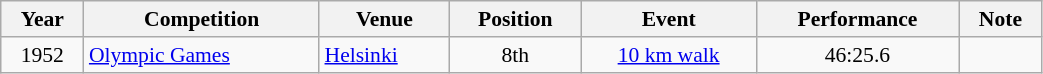<table class="wikitable" width=55% style="font-size:90%; text-align:center;">
<tr>
<th>Year</th>
<th>Competition</th>
<th>Venue</th>
<th>Position</th>
<th>Event</th>
<th>Performance</th>
<th>Note</th>
</tr>
<tr>
<td rowspan=1>1952</td>
<td rowspan=1 align=left><a href='#'>Olympic Games</a></td>
<td rowspan=1 align=left> <a href='#'>Helsinki</a></td>
<td>8th</td>
<td><a href='#'>10 km walk</a></td>
<td>46:25.6</td>
<td></td>
</tr>
</table>
